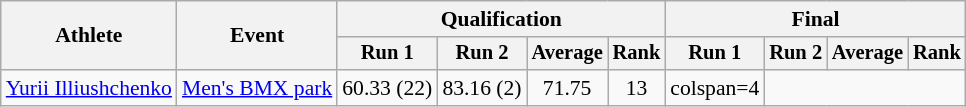<table class="wikitable" style="font-size:90%">
<tr>
<th rowspan=2>Athlete</th>
<th rowspan=2>Event</th>
<th colspan=4>Qualification</th>
<th colspan=4>Final</th>
</tr>
<tr style="font-size:95%">
<th>Run 1</th>
<th>Run 2</th>
<th>Average</th>
<th>Rank</th>
<th>Run 1</th>
<th>Run 2</th>
<th>Average</th>
<th>Rank</th>
</tr>
<tr align=center>
<td align=left><a href='#'>Yurii Illiushchenko</a></td>
<td align=left><a href='#'>Men's BMX park</a></td>
<td>60.33 (22)</td>
<td>83.16 (2)</td>
<td>71.75</td>
<td>13</td>
<td>colspan=4 </td>
</tr>
</table>
